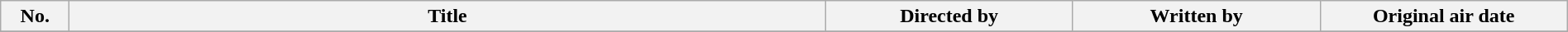<table class="wikitable plainrowheaders" style="width:100%; margin:auto; background:#FFF;">
<tr>
<th style="width:3em;">No.</th>
<th>Title</th>
<th style="width:12em;">Directed by</th>
<th style="width:12em;">Written by</th>
<th style="width:12em;">Original air date</th>
</tr>
<tr>
</tr>
</table>
